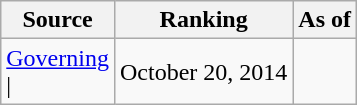<table class="wikitable" style="text-align:center">
<tr>
<th>Source</th>
<th>Ranking</th>
<th>As of</th>
</tr>
<tr>
<td align=left><a href='#'>Governing</a><br>| </td>
<td>October 20, 2014</td>
</tr>
</table>
